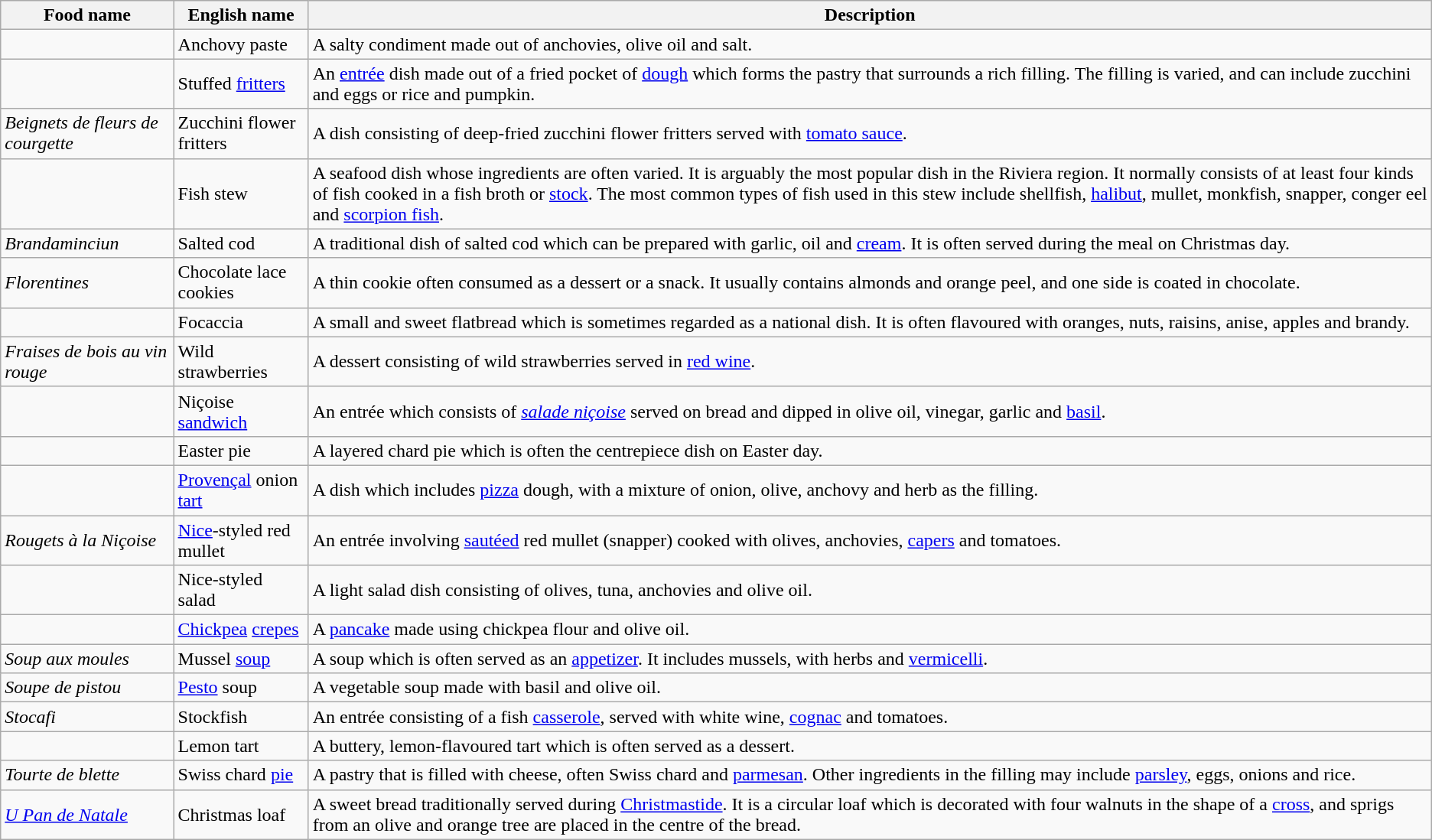<table class="wikitable">
<tr>
<th>Food name</th>
<th>English name</th>
<th>Description</th>
</tr>
<tr>
<td></td>
<td>Anchovy paste</td>
<td>A salty condiment made out of anchovies, olive oil and salt.</td>
</tr>
<tr>
<td></td>
<td>Stuffed <a href='#'>fritters</a></td>
<td>An <a href='#'>entrée</a> dish made out of a fried pocket of <a href='#'>dough</a> which forms the pastry that surrounds a rich filling. The filling is varied, and can include zucchini and eggs or rice and pumpkin.</td>
</tr>
<tr>
<td><em>Beignets de fleurs de courgette</em></td>
<td>Zucchini flower fritters</td>
<td>A dish consisting of deep-fried zucchini flower fritters served with <a href='#'>tomato sauce</a>.</td>
</tr>
<tr>
<td></td>
<td>Fish stew</td>
<td>A seafood dish whose ingredients are often varied. It is arguably the most popular dish in the Riviera region. It normally consists of at least four kinds of fish cooked in a fish broth or <a href='#'>stock</a>. The most common types of fish used in this stew include shellfish, <a href='#'>halibut</a>, mullet, monkfish, snapper, conger eel and <a href='#'>scorpion fish</a>.</td>
</tr>
<tr>
<td><em>Brandaminciun</em></td>
<td>Salted cod</td>
<td>A traditional dish of salted cod which can be prepared with garlic, oil and <a href='#'>cream</a>. It is often served during the meal on Christmas day.</td>
</tr>
<tr>
<td><em>Florentines</em></td>
<td>Chocolate lace cookies</td>
<td>A thin cookie often consumed as a dessert or a snack. It usually contains almonds and orange peel, and one side is coated in chocolate.</td>
</tr>
<tr>
<td></td>
<td>Focaccia</td>
<td>A small and sweet flatbread which is sometimes regarded as a national dish. It is often flavoured with oranges, nuts, raisins, anise, apples and brandy.</td>
</tr>
<tr>
<td><em>Fraises de bois au vin rouge</em></td>
<td>Wild strawberries</td>
<td>A dessert consisting of wild strawberries served in <a href='#'>red wine</a>.</td>
</tr>
<tr>
<td></td>
<td>Niçoise <a href='#'>sandwich</a></td>
<td>An entrée which consists of <em><a href='#'>salade niçoise</a></em> served on bread and dipped in olive oil, vinegar, garlic and <a href='#'>basil</a>. <em> </em></td>
</tr>
<tr>
<td></td>
<td>Easter pie</td>
<td>A layered chard pie which is often the centrepiece dish on Easter day.</td>
</tr>
<tr>
<td></td>
<td><a href='#'>Provençal</a> onion <a href='#'>tart</a></td>
<td>A dish which includes <a href='#'>pizza</a> dough, with a mixture of onion, olive, anchovy and herb as the filling.</td>
</tr>
<tr>
<td><em>Rougets à la Niçoise</em></td>
<td><a href='#'>Nice</a>-styled red mullet</td>
<td>An entrée involving <a href='#'>sautéed</a> red mullet (snapper) cooked with olives, anchovies, <a href='#'>capers</a> and tomatoes.</td>
</tr>
<tr>
<td></td>
<td>Nice-styled salad</td>
<td>A light salad dish consisting of olives, tuna, anchovies and olive oil.</td>
</tr>
<tr>
<td></td>
<td><a href='#'>Chickpea</a> <a href='#'>crepes</a></td>
<td>A <a href='#'>pancake</a> made using chickpea flour and olive oil.</td>
</tr>
<tr>
<td><em>Soup aux moules</em></td>
<td>Mussel <a href='#'>soup</a></td>
<td>A soup which is often served as an <a href='#'>appetizer</a>. It includes mussels, with herbs and <a href='#'>vermicelli</a>.</td>
</tr>
<tr>
<td><em>Soupe de pistou</em></td>
<td><a href='#'>Pesto</a> soup</td>
<td>A vegetable soup made with basil and olive oil.</td>
</tr>
<tr>
<td><em>Stocafi</em></td>
<td>Stockfish</td>
<td>An entrée consisting of a fish <a href='#'>casserole</a>, served with white wine, <a href='#'>cognac</a> and tomatoes.</td>
</tr>
<tr>
<td></td>
<td>Lemon tart</td>
<td>A buttery, lemon-flavoured tart which is often served as a dessert.</td>
</tr>
<tr>
<td><em>Tourte de blette</em></td>
<td>Swiss chard <a href='#'>pie</a></td>
<td>A pastry that is filled with cheese, often Swiss chard and <a href='#'>parmesan</a>. Other ingredients in the filling may include <a href='#'>parsley</a>, eggs, onions and rice.</td>
</tr>
<tr>
<td><em><a href='#'>U Pan de Natale</a></em></td>
<td>Christmas loaf</td>
<td>A sweet bread traditionally served during <a href='#'>Christmastide</a>. It is a circular loaf which is decorated with four walnuts in the shape of a <a href='#'>cross</a>, and sprigs from an olive and orange tree are placed in the centre of the bread.</td>
</tr>
</table>
